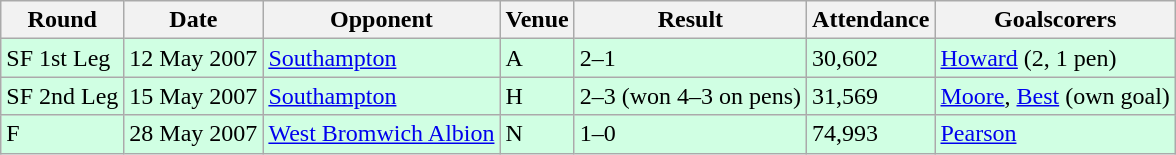<table class="wikitable">
<tr>
<th>Round</th>
<th>Date</th>
<th>Opponent</th>
<th>Venue</th>
<th>Result</th>
<th>Attendance</th>
<th>Goalscorers</th>
</tr>
<tr style="background-color: #d0ffe3;">
<td>SF 1st Leg</td>
<td>12 May 2007</td>
<td><a href='#'>Southampton</a></td>
<td>A</td>
<td>2–1</td>
<td>30,602</td>
<td><a href='#'>Howard</a> (2, 1 pen)</td>
</tr>
<tr style="background-color: #d0ffe3;">
<td>SF 2nd Leg</td>
<td>15 May 2007</td>
<td><a href='#'>Southampton</a></td>
<td>H</td>
<td>2–3 (won 4–3 on pens)</td>
<td>31,569</td>
<td><a href='#'>Moore</a>, <a href='#'>Best</a> (own goal)</td>
</tr>
<tr style="background-color: #d0ffe3;">
<td>F</td>
<td>28 May 2007</td>
<td><a href='#'>West Bromwich Albion</a></td>
<td>N</td>
<td>1–0</td>
<td>74,993</td>
<td><a href='#'>Pearson</a></td>
</tr>
</table>
